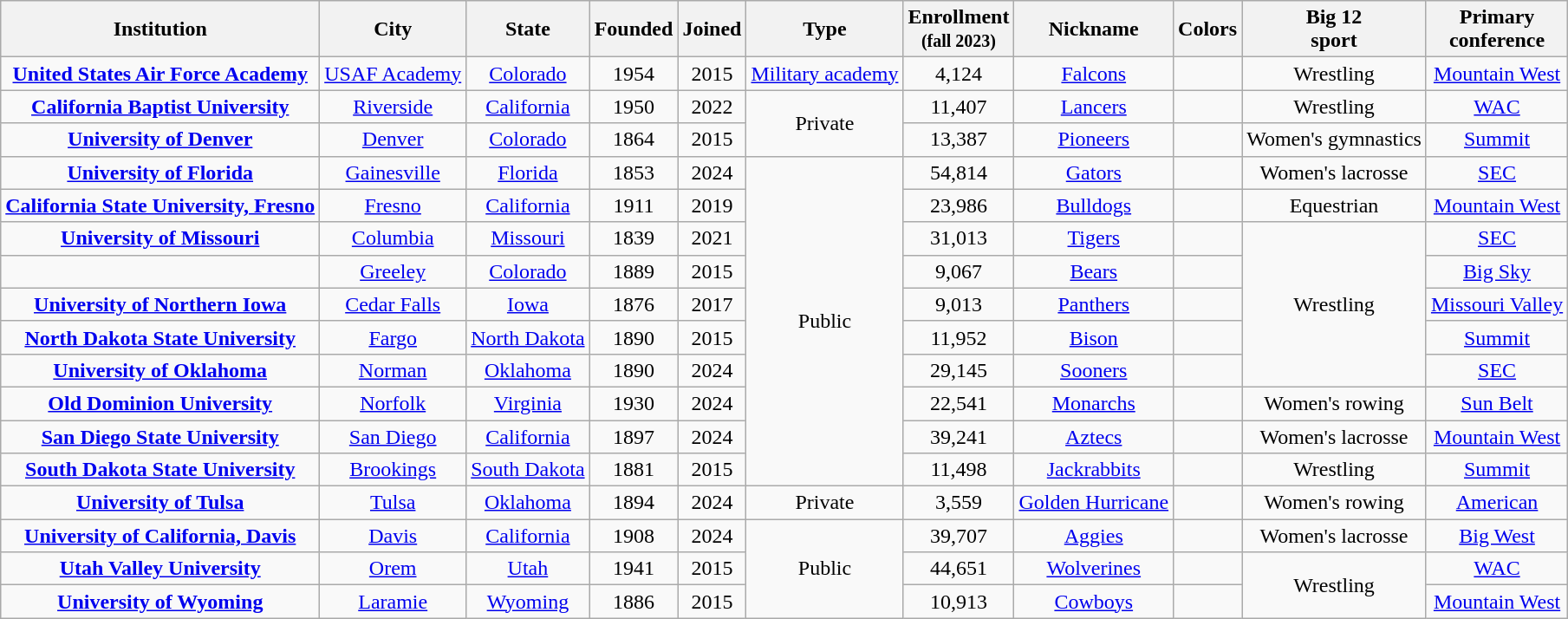<table class="wikitable sortable" style="text-align:center">
<tr>
<th>Institution</th>
<th>City</th>
<th>State</th>
<th>Founded</th>
<th>Joined</th>
<th>Type</th>
<th>Enrollment<br><small>(fall 2023)</small></th>
<th>Nickname</th>
<th class="unsortable">Colors</th>
<th>Big 12<br>sport</th>
<th>Primary<br>conference</th>
</tr>
<tr>
<td><strong><a href='#'>United States Air Force Academy</a></strong></td>
<td><a href='#'>USAF Academy</a></td>
<td><a href='#'>Colorado</a></td>
<td>1954</td>
<td>2015</td>
<td><a href='#'>Military academy</a></td>
<td>4,124</td>
<td><a href='#'>Falcons</a></td>
<td></td>
<td>Wrestling</td>
<td><a href='#'>Mountain West</a></td>
</tr>
<tr>
<td><strong><a href='#'>California Baptist University</a></strong></td>
<td><a href='#'>Riverside</a></td>
<td><a href='#'>California</a></td>
<td>1950</td>
<td>2022</td>
<td rowspan="2">Private</td>
<td>11,407</td>
<td><a href='#'>Lancers</a></td>
<td></td>
<td>Wrestling</td>
<td><a href='#'>WAC</a><br></td>
</tr>
<tr>
<td><strong><a href='#'>University of Denver</a></strong></td>
<td><a href='#'>Denver</a></td>
<td><a href='#'>Colorado</a></td>
<td>1864</td>
<td>2015</td>
<td>13,387</td>
<td><a href='#'>Pioneers</a></td>
<td></td>
<td>Women's gymnastics</td>
<td><a href='#'>Summit</a></td>
</tr>
<tr>
<td><strong><a href='#'>University of Florida</a></strong></td>
<td><a href='#'>Gainesville</a></td>
<td><a href='#'>Florida</a></td>
<td>1853</td>
<td>2024</td>
<td rowspan=10>Public</td>
<td>54,814</td>
<td><a href='#'>Gators</a></td>
<td></td>
<td>Women's lacrosse</td>
<td><a href='#'>SEC</a></td>
</tr>
<tr>
<td><strong><a href='#'>California State University, Fresno</a></strong></td>
<td><a href='#'>Fresno</a></td>
<td><a href='#'>California</a></td>
<td>1911</td>
<td>2019</td>
<td>23,986</td>
<td><a href='#'>Bulldogs</a></td>
<td></td>
<td>Equestrian</td>
<td><a href='#'>Mountain West</a><br></td>
</tr>
<tr>
<td><strong><a href='#'>University of Missouri</a></strong></td>
<td><a href='#'>Columbia</a></td>
<td><a href='#'>Missouri</a></td>
<td>1839</td>
<td>2021</td>
<td>31,013</td>
<td><a href='#'>Tigers</a></td>
<td></td>
<td rowspan=5>Wrestling</td>
<td><a href='#'>SEC</a></td>
</tr>
<tr>
<td></td>
<td><a href='#'>Greeley</a></td>
<td><a href='#'>Colorado</a></td>
<td>1889</td>
<td>2015</td>
<td>9,067</td>
<td><a href='#'>Bears</a></td>
<td></td>
<td><a href='#'>Big Sky</a></td>
</tr>
<tr>
<td><strong><a href='#'>University of Northern Iowa</a></strong></td>
<td><a href='#'>Cedar Falls</a></td>
<td><a href='#'>Iowa</a></td>
<td>1876</td>
<td>2017</td>
<td>9,013</td>
<td><a href='#'>Panthers</a></td>
<td></td>
<td><a href='#'>Missouri Valley</a></td>
</tr>
<tr>
<td><strong><a href='#'>North Dakota State University</a></strong></td>
<td><a href='#'>Fargo</a></td>
<td><a href='#'>North Dakota</a></td>
<td>1890</td>
<td>2015</td>
<td>11,952</td>
<td><a href='#'>Bison</a></td>
<td></td>
<td><a href='#'>Summit</a></td>
</tr>
<tr>
<td><strong><a href='#'>University of Oklahoma</a></strong></td>
<td><a href='#'>Norman</a></td>
<td><a href='#'>Oklahoma</a></td>
<td>1890</td>
<td>2024</td>
<td>29,145</td>
<td><a href='#'>Sooners</a></td>
<td></td>
<td><a href='#'>SEC</a></td>
</tr>
<tr>
<td><strong><a href='#'>Old Dominion University</a></strong></td>
<td><a href='#'>Norfolk</a></td>
<td><a href='#'>Virginia</a></td>
<td>1930</td>
<td>2024</td>
<td>22,541</td>
<td><a href='#'>Monarchs</a></td>
<td></td>
<td>Women's rowing</td>
<td><a href='#'>Sun Belt</a></td>
</tr>
<tr>
<td><strong><a href='#'>San Diego State University</a></strong></td>
<td><a href='#'>San Diego</a></td>
<td><a href='#'>California</a></td>
<td>1897</td>
<td>2024</td>
<td>39,241</td>
<td><a href='#'>Aztecs</a></td>
<td></td>
<td>Women's lacrosse</td>
<td><a href='#'>Mountain West</a><br></td>
</tr>
<tr>
<td><strong><a href='#'>South Dakota State University</a></strong></td>
<td><a href='#'>Brookings</a></td>
<td><a href='#'>South Dakota</a></td>
<td>1881</td>
<td>2015</td>
<td>11,498</td>
<td><a href='#'>Jackrabbits</a></td>
<td></td>
<td>Wrestling</td>
<td><a href='#'>Summit</a></td>
</tr>
<tr>
<td><strong><a href='#'>University of Tulsa</a></strong></td>
<td><a href='#'>Tulsa</a></td>
<td><a href='#'>Oklahoma</a></td>
<td>1894</td>
<td>2024</td>
<td>Private</td>
<td>3,559</td>
<td><a href='#'>Golden Hurricane</a></td>
<td></td>
<td>Women's rowing</td>
<td><a href='#'>American</a></td>
</tr>
<tr>
<td><strong><a href='#'>University of California, Davis</a></strong></td>
<td><a href='#'>Davis</a></td>
<td><a href='#'>California</a></td>
<td>1908</td>
<td>2024</td>
<td rowspan="3">Public</td>
<td>39,707</td>
<td><a href='#'>Aggies</a></td>
<td></td>
<td>Women's lacrosse</td>
<td><a href='#'>Big West</a><br></td>
</tr>
<tr>
<td><strong><a href='#'>Utah Valley University</a></strong></td>
<td><a href='#'>Orem</a></td>
<td><a href='#'>Utah</a></td>
<td>1941</td>
<td>2015</td>
<td>44,651</td>
<td><a href='#'>Wolverines</a></td>
<td></td>
<td rowspan="2">Wrestling</td>
<td><a href='#'>WAC</a></td>
</tr>
<tr>
<td><strong><a href='#'>University of Wyoming</a></strong></td>
<td><a href='#'>Laramie</a></td>
<td><a href='#'>Wyoming</a></td>
<td>1886</td>
<td>2015</td>
<td>10,913</td>
<td><a href='#'>Cowboys</a></td>
<td></td>
<td><a href='#'>Mountain West</a></td>
</tr>
</table>
